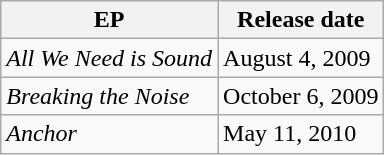<table class="wikitable">
<tr>
<th>EP</th>
<th>Release date</th>
</tr>
<tr>
<td><em>All We Need is Sound</em></td>
<td>August 4, 2009</td>
</tr>
<tr>
<td><em>Breaking the Noise</em></td>
<td>October 6, 2009</td>
</tr>
<tr>
<td><em>Anchor</em></td>
<td>May 11, 2010</td>
</tr>
</table>
